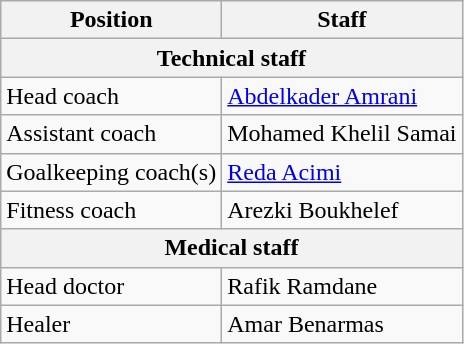<table class=wikitable>
<tr>
<th>Position</th>
<th>Staff</th>
</tr>
<tr>
<th colspan=2>Technical staff</th>
</tr>
<tr>
<td>Head coach</td>
<td> <a href='#'>Abdelkader Amrani</a></td>
</tr>
<tr>
<td>Assistant coach</td>
<td> Mohamed Khelil Samai</td>
</tr>
<tr>
<td>Goalkeeping coach(s)</td>
<td> <a href='#'>Reda Acimi</a></td>
</tr>
<tr>
<td>Fitness coach</td>
<td> Arezki Boukhelef</td>
</tr>
<tr>
<th colspan=2>Medical staff</th>
</tr>
<tr>
<td>Head doctor</td>
<td> Rafik Ramdane</td>
</tr>
<tr>
<td>Healer</td>
<td> Amar Benarmas</td>
</tr>
</table>
